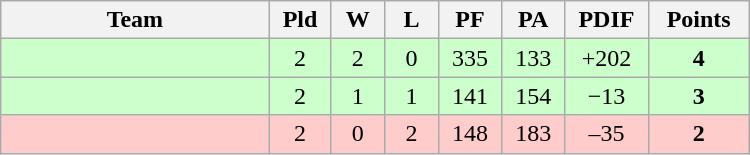<table class=wikitable style="text-align:center" width=500>
<tr>
<th width=25%>Team</th>
<th width=5%>Pld</th>
<th width=5%>W</th>
<th width=5%>L</th>
<th width=5%>PF</th>
<th width=5%>PA</th>
<th width=5%>PDIF</th>
<th width=8%>Points</th>
</tr>
<tr bgcolor=ccffcc>
<td align="left"></td>
<td>2</td>
<td>2</td>
<td>0</td>
<td>335</td>
<td>133</td>
<td>+202</td>
<td><strong>4</strong></td>
</tr>
<tr bgcolor=ccffcc>
<td align="left"></td>
<td>2</td>
<td>1</td>
<td>1</td>
<td>141</td>
<td>154</td>
<td>−13</td>
<td><strong>3</strong></td>
</tr>
<tr bgcolor=ffcccc>
<td align="left"></td>
<td>2</td>
<td>0</td>
<td>2</td>
<td>148</td>
<td>183</td>
<td>–35</td>
<td><strong>2</strong></td>
</tr>
</table>
